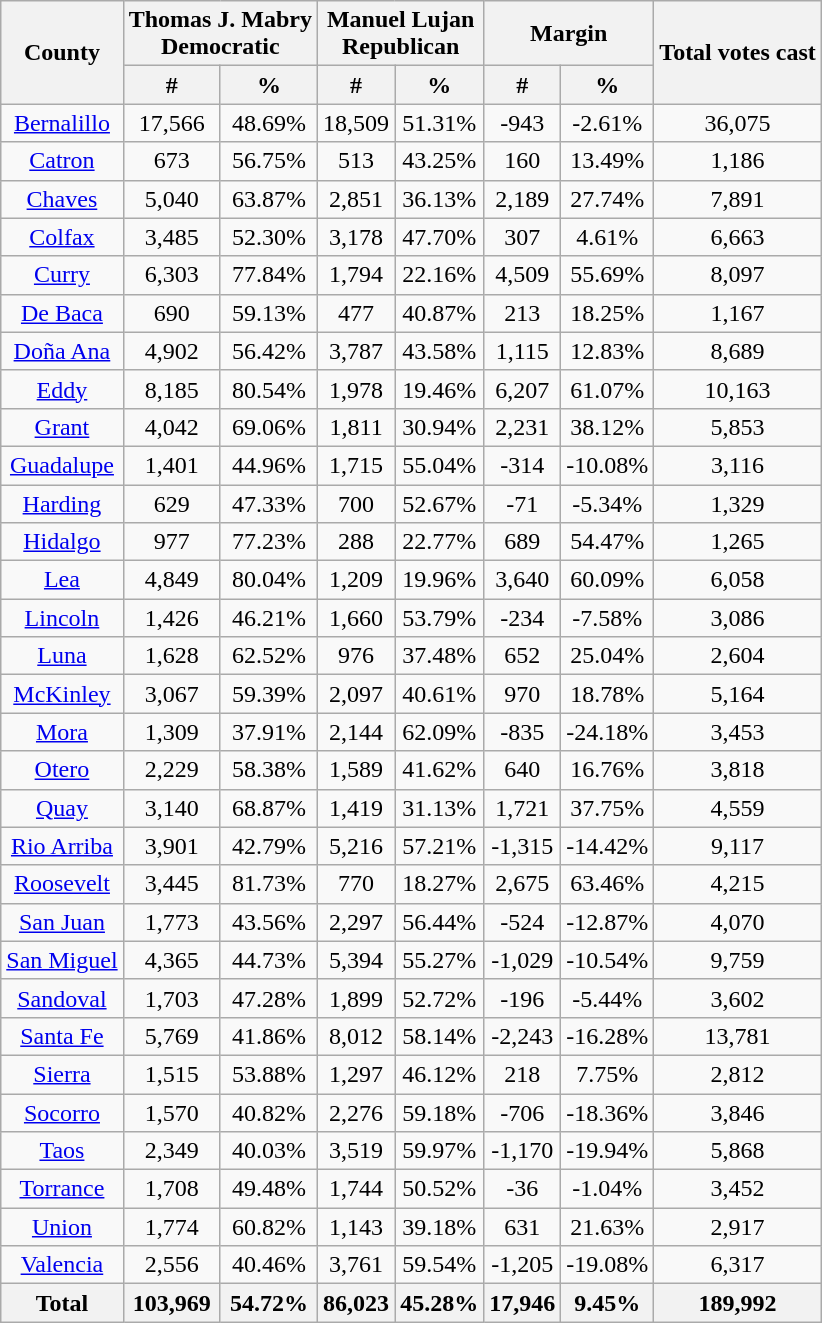<table class="wikitable sortable" style="text-align:center">
<tr>
<th style="text-align:center;" rowspan="2">County</th>
<th style="text-align:center;" colspan="2">Thomas J. Mabry<br>Democratic</th>
<th style="text-align:center;" colspan="2">Manuel Lujan<br>Republican</th>
<th style="text-align:center;" colspan="2">Margin</th>
<th style="text-align:center;" rowspan="2">Total votes cast</th>
</tr>
<tr>
<th style="text-align:center;" data-sort-type="number">#</th>
<th style="text-align:center;" data-sort-type="number">%</th>
<th style="text-align:center;" data-sort-type="number">#</th>
<th style="text-align:center;" data-sort-type="number">%</th>
<th style="text-align:center;" data-sort-type="number">#</th>
<th style="text-align:center;" data-sort-type="number">%</th>
</tr>
<tr style="text-align:center;">
<td><a href='#'>Bernalillo</a></td>
<td>17,566</td>
<td>48.69%</td>
<td>18,509</td>
<td>51.31%</td>
<td>-943</td>
<td>-2.61%</td>
<td>36,075</td>
</tr>
<tr style="text-align:center;">
<td><a href='#'>Catron</a></td>
<td>673</td>
<td>56.75%</td>
<td>513</td>
<td>43.25%</td>
<td>160</td>
<td>13.49%</td>
<td>1,186</td>
</tr>
<tr style="text-align:center;">
<td><a href='#'>Chaves</a></td>
<td>5,040</td>
<td>63.87%</td>
<td>2,851</td>
<td>36.13%</td>
<td>2,189</td>
<td>27.74%</td>
<td>7,891</td>
</tr>
<tr style="text-align:center;">
<td><a href='#'>Colfax</a></td>
<td>3,485</td>
<td>52.30%</td>
<td>3,178</td>
<td>47.70%</td>
<td>307</td>
<td>4.61%</td>
<td>6,663</td>
</tr>
<tr style="text-align:center;">
<td><a href='#'>Curry</a></td>
<td>6,303</td>
<td>77.84%</td>
<td>1,794</td>
<td>22.16%</td>
<td>4,509</td>
<td>55.69%</td>
<td>8,097</td>
</tr>
<tr style="text-align:center;">
<td><a href='#'>De Baca</a></td>
<td>690</td>
<td>59.13%</td>
<td>477</td>
<td>40.87%</td>
<td>213</td>
<td>18.25%</td>
<td>1,167</td>
</tr>
<tr style="text-align:center;">
<td><a href='#'>Doña Ana</a></td>
<td>4,902</td>
<td>56.42%</td>
<td>3,787</td>
<td>43.58%</td>
<td>1,115</td>
<td>12.83%</td>
<td>8,689</td>
</tr>
<tr style="text-align:center;">
<td><a href='#'>Eddy</a></td>
<td>8,185</td>
<td>80.54%</td>
<td>1,978</td>
<td>19.46%</td>
<td>6,207</td>
<td>61.07%</td>
<td>10,163</td>
</tr>
<tr style="text-align:center;">
<td><a href='#'>Grant</a></td>
<td>4,042</td>
<td>69.06%</td>
<td>1,811</td>
<td>30.94%</td>
<td>2,231</td>
<td>38.12%</td>
<td>5,853</td>
</tr>
<tr style="text-align:center;">
<td><a href='#'>Guadalupe</a></td>
<td>1,401</td>
<td>44.96%</td>
<td>1,715</td>
<td>55.04%</td>
<td>-314</td>
<td>-10.08%</td>
<td>3,116</td>
</tr>
<tr style="text-align:center;">
<td><a href='#'>Harding</a></td>
<td>629</td>
<td>47.33%</td>
<td>700</td>
<td>52.67%</td>
<td>-71</td>
<td>-5.34%</td>
<td>1,329</td>
</tr>
<tr style="text-align:center;">
<td><a href='#'>Hidalgo</a></td>
<td>977</td>
<td>77.23%</td>
<td>288</td>
<td>22.77%</td>
<td>689</td>
<td>54.47%</td>
<td>1,265</td>
</tr>
<tr style="text-align:center;">
<td><a href='#'>Lea</a></td>
<td>4,849</td>
<td>80.04%</td>
<td>1,209</td>
<td>19.96%</td>
<td>3,640</td>
<td>60.09%</td>
<td>6,058</td>
</tr>
<tr style="text-align:center;">
<td><a href='#'>Lincoln</a></td>
<td>1,426</td>
<td>46.21%</td>
<td>1,660</td>
<td>53.79%</td>
<td>-234</td>
<td>-7.58%</td>
<td>3,086</td>
</tr>
<tr style="text-align:center;">
<td><a href='#'>Luna</a></td>
<td>1,628</td>
<td>62.52%</td>
<td>976</td>
<td>37.48%</td>
<td>652</td>
<td>25.04%</td>
<td>2,604</td>
</tr>
<tr style="text-align:center;">
<td><a href='#'>McKinley</a></td>
<td>3,067</td>
<td>59.39%</td>
<td>2,097</td>
<td>40.61%</td>
<td>970</td>
<td>18.78%</td>
<td>5,164</td>
</tr>
<tr style="text-align:center;">
<td><a href='#'>Mora</a></td>
<td>1,309</td>
<td>37.91%</td>
<td>2,144</td>
<td>62.09%</td>
<td>-835</td>
<td>-24.18%</td>
<td>3,453</td>
</tr>
<tr style="text-align:center;">
<td><a href='#'>Otero</a></td>
<td>2,229</td>
<td>58.38%</td>
<td>1,589</td>
<td>41.62%</td>
<td>640</td>
<td>16.76%</td>
<td>3,818</td>
</tr>
<tr style="text-align:center;">
<td><a href='#'>Quay</a></td>
<td>3,140</td>
<td>68.87%</td>
<td>1,419</td>
<td>31.13%</td>
<td>1,721</td>
<td>37.75%</td>
<td>4,559</td>
</tr>
<tr style="text-align:center;">
<td><a href='#'>Rio Arriba</a></td>
<td>3,901</td>
<td>42.79%</td>
<td>5,216</td>
<td>57.21%</td>
<td>-1,315</td>
<td>-14.42%</td>
<td>9,117</td>
</tr>
<tr style="text-align:center;">
<td><a href='#'>Roosevelt</a></td>
<td>3,445</td>
<td>81.73%</td>
<td>770</td>
<td>18.27%</td>
<td>2,675</td>
<td>63.46%</td>
<td>4,215</td>
</tr>
<tr style="text-align:center;">
<td><a href='#'>San Juan</a></td>
<td>1,773</td>
<td>43.56%</td>
<td>2,297</td>
<td>56.44%</td>
<td>-524</td>
<td>-12.87%</td>
<td>4,070</td>
</tr>
<tr style="text-align:center;">
<td><a href='#'>San Miguel</a></td>
<td>4,365</td>
<td>44.73%</td>
<td>5,394</td>
<td>55.27%</td>
<td>-1,029</td>
<td>-10.54%</td>
<td>9,759</td>
</tr>
<tr style="text-align:center;">
<td><a href='#'>Sandoval</a></td>
<td>1,703</td>
<td>47.28%</td>
<td>1,899</td>
<td>52.72%</td>
<td>-196</td>
<td>-5.44%</td>
<td>3,602</td>
</tr>
<tr style="text-align:center;">
<td><a href='#'>Santa Fe</a></td>
<td>5,769</td>
<td>41.86%</td>
<td>8,012</td>
<td>58.14%</td>
<td>-2,243</td>
<td>-16.28%</td>
<td>13,781</td>
</tr>
<tr style="text-align:center;">
<td><a href='#'>Sierra</a></td>
<td>1,515</td>
<td>53.88%</td>
<td>1,297</td>
<td>46.12%</td>
<td>218</td>
<td>7.75%</td>
<td>2,812</td>
</tr>
<tr style="text-align:center;">
<td><a href='#'>Socorro</a></td>
<td>1,570</td>
<td>40.82%</td>
<td>2,276</td>
<td>59.18%</td>
<td>-706</td>
<td>-18.36%</td>
<td>3,846</td>
</tr>
<tr style="text-align:center;">
<td><a href='#'>Taos</a></td>
<td>2,349</td>
<td>40.03%</td>
<td>3,519</td>
<td>59.97%</td>
<td>-1,170</td>
<td>-19.94%</td>
<td>5,868</td>
</tr>
<tr style="text-align:center;">
<td><a href='#'>Torrance</a></td>
<td>1,708</td>
<td>49.48%</td>
<td>1,744</td>
<td>50.52%</td>
<td>-36</td>
<td>-1.04%</td>
<td>3,452</td>
</tr>
<tr style="text-align:center;">
<td><a href='#'>Union</a></td>
<td>1,774</td>
<td>60.82%</td>
<td>1,143</td>
<td>39.18%</td>
<td>631</td>
<td>21.63%</td>
<td>2,917</td>
</tr>
<tr style="text-align:center;">
<td><a href='#'>Valencia</a></td>
<td>2,556</td>
<td>40.46%</td>
<td>3,761</td>
<td>59.54%</td>
<td>-1,205</td>
<td>-19.08%</td>
<td>6,317</td>
</tr>
<tr style="text-align:center;">
<th>Total</th>
<th>103,969</th>
<th>54.72%</th>
<th>86,023</th>
<th>45.28%</th>
<th>17,946</th>
<th>9.45%</th>
<th>189,992</th>
</tr>
</table>
